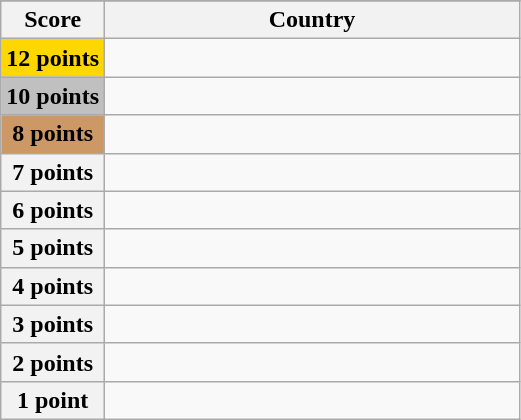<table class="wikitable">
<tr>
</tr>
<tr>
<th scope="col" width="20%">Score</th>
<th scope="col">Country</th>
</tr>
<tr>
<th scope="row" style="background:gold">12 points</th>
<td></td>
</tr>
<tr>
<th scope="row" style="background:silver">10 points</th>
<td></td>
</tr>
<tr>
<th scope="row" style="background:#CC9966">8 points</th>
<td></td>
</tr>
<tr>
<th scope="row">7 points</th>
<td></td>
</tr>
<tr>
<th scope="row">6 points</th>
<td></td>
</tr>
<tr>
<th scope="row">5 points</th>
<td></td>
</tr>
<tr>
<th scope="row">4 points</th>
<td></td>
</tr>
<tr>
<th scope="row">3 points</th>
<td></td>
</tr>
<tr>
<th scope="row">2 points</th>
<td></td>
</tr>
<tr>
<th scope="row">1 point</th>
<td></td>
</tr>
</table>
